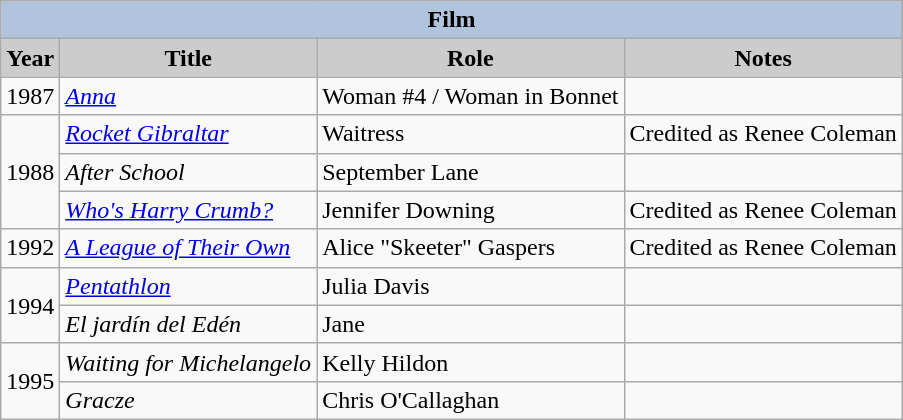<table class="wikitable">
<tr>
<th colspan=4 style="background:#B0C4DE;">Film</th>
</tr>
<tr>
<th style="background: #CCCCCC;">Year</th>
<th style="background: #CCCCCC;">Title</th>
<th style="background: #CCCCCC;">Role</th>
<th style="background: #CCCCCC;">Notes</th>
</tr>
<tr>
<td>1987</td>
<td><em><a href='#'>Anna</a></em></td>
<td>Woman #4 / Woman in Bonnet</td>
<td></td>
</tr>
<tr>
<td rowspan=3>1988</td>
<td><em><a href='#'>Rocket Gibraltar</a></em></td>
<td>Waitress</td>
<td>Credited as Renee Coleman</td>
</tr>
<tr>
<td><em>After School</em></td>
<td>September Lane</td>
<td></td>
</tr>
<tr>
<td><em><a href='#'>Who's Harry Crumb?</a></em></td>
<td>Jennifer Downing</td>
<td>Credited as Renee Coleman</td>
</tr>
<tr>
<td>1992</td>
<td><em><a href='#'>A League of Their Own</a></em></td>
<td>Alice "Skeeter" Gaspers</td>
<td>Credited as Renee Coleman</td>
</tr>
<tr>
<td rowspan=2>1994</td>
<td><em><a href='#'>Pentathlon</a></em></td>
<td>Julia Davis</td>
<td></td>
</tr>
<tr>
<td><em>El jardín del Edén</em></td>
<td>Jane</td>
<td></td>
</tr>
<tr>
<td rowspan=2>1995</td>
<td><em>Waiting for Michelangelo</em></td>
<td>Kelly Hildon</td>
<td></td>
</tr>
<tr>
<td><em>Gracze</em></td>
<td>Chris O'Callaghan</td>
<td></td>
</tr>
</table>
